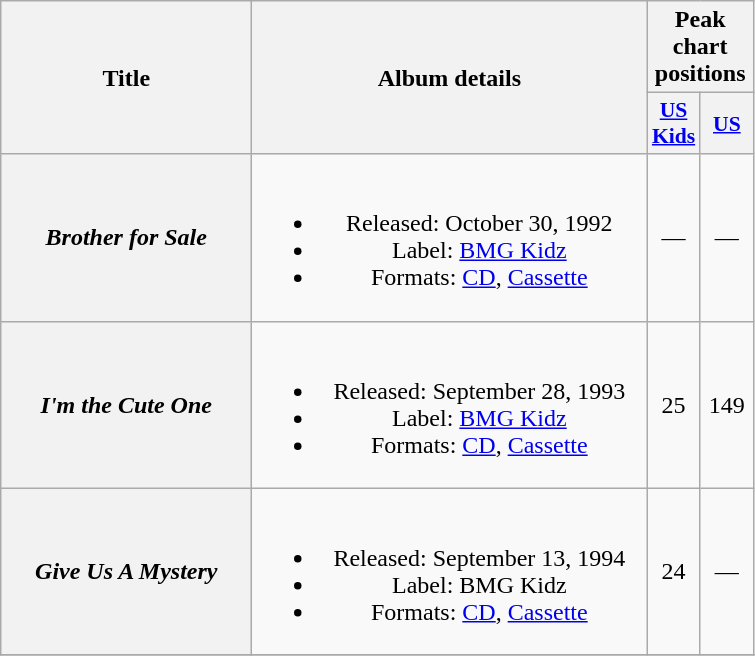<table class="wikitable plainrowheaders" style="text-align:center;">
<tr>
<th scope="col" rowspan="2" style="width:10em;">Title</th>
<th scope="col" rowspan="2" style="width:16em;">Album details</th>
<th scope="col" colspan="2">Peak chart positions</th>
</tr>
<tr>
<th scope="col" style="width:2em;font-size:90%;"><a href='#'>US Kids</a><br></th>
<th scope="col" style="width:2em;font-size:90%;"><a href='#'>US</a></th>
</tr>
<tr>
<th scope="row"><em>Brother for Sale</em></th>
<td><br><ul><li>Released: October 30, 1992</li><li>Label: <a href='#'>BMG Kidz</a></li><li>Formats: <a href='#'>CD</a>, <a href='#'>Cassette</a></li></ul></td>
<td>—</td>
<td>—</td>
</tr>
<tr>
<th scope="row"><em>I'm the Cute One</em></th>
<td><br><ul><li>Released: September 28, 1993</li><li>Label: <a href='#'>BMG Kidz</a></li><li>Formats: <a href='#'>CD</a>, <a href='#'>Cassette</a></li></ul></td>
<td>25</td>
<td>149</td>
</tr>
<tr>
<th scope="row"><em>Give Us A Mystery</em></th>
<td><br><ul><li>Released: September 13, 1994</li><li>Label: BMG Kidz</li><li>Formats: <a href='#'>CD</a>, <a href='#'>Cassette</a></li></ul></td>
<td>24</td>
<td>—</td>
</tr>
<tr>
</tr>
</table>
